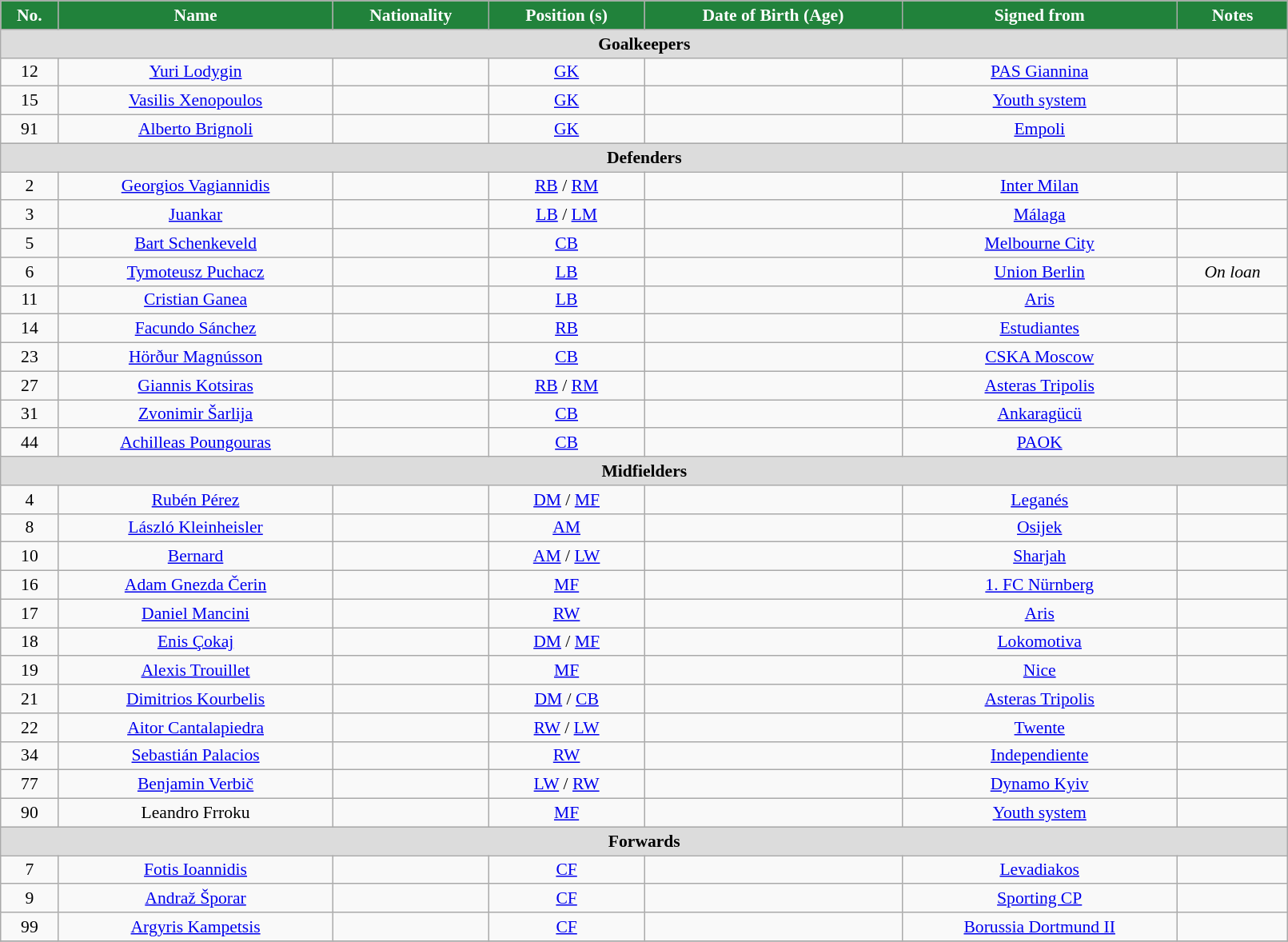<table class="wikitable" style="text-align:center; font-size:90%; width:85%;">
<tr>
<th style="background:#21823b; color:white; text-align:center;">No.</th>
<th style="background:#21823b; color:white; text-align:center;">Name</th>
<th style="background:#21823b; color:white; text-align:center;">Nationality</th>
<th style="background:#21823b; color:white; text-align:center;">Position (s)</th>
<th style="background:#21823b; color:white; text-align:center;">Date of Birth (Age)</th>
<th style="background:#21823b; color:white; text-align:center;">Signed from</th>
<th style="background:#21823b; color:white; text-align:center;">Notes</th>
</tr>
<tr>
<th colspan="7" style="background:#dcdcdc; text-align:center;">Goalkeepers</th>
</tr>
<tr>
<td>12</td>
<td><a href='#'>Yuri Lodygin</a></td>
<td></td>
<td><a href='#'>GK</a></td>
<td></td>
<td> <a href='#'>PAS Giannina</a></td>
<td></td>
</tr>
<tr>
<td>15</td>
<td><a href='#'>Vasilis Xenopoulos</a></td>
<td></td>
<td><a href='#'>GK</a></td>
<td></td>
<td><a href='#'>Youth system</a></td>
<td></td>
</tr>
<tr>
<td>91</td>
<td><a href='#'>Alberto Brignoli</a></td>
<td></td>
<td><a href='#'>GK</a></td>
<td></td>
<td> <a href='#'>Empoli</a></td>
<td></td>
</tr>
<tr>
<th colspan="7" style="background:#dcdcdc; text-align:center;">Defenders</th>
</tr>
<tr>
<td>2</td>
<td><a href='#'>Georgios Vagiannidis</a></td>
<td></td>
<td><a href='#'>RB</a> / <a href='#'>RM</a></td>
<td></td>
<td> <a href='#'>Inter Milan</a></td>
<td></td>
</tr>
<tr>
<td>3</td>
<td><a href='#'>Juankar</a></td>
<td></td>
<td><a href='#'>LB</a> / <a href='#'>LM</a></td>
<td></td>
<td> <a href='#'>Málaga</a></td>
<td></td>
</tr>
<tr>
<td>5</td>
<td><a href='#'>Bart Schenkeveld</a></td>
<td></td>
<td><a href='#'>CB</a></td>
<td></td>
<td> <a href='#'>Melbourne City</a></td>
<td></td>
</tr>
<tr>
<td>6</td>
<td><a href='#'>Tymoteusz Puchacz</a></td>
<td></td>
<td><a href='#'>LB</a></td>
<td></td>
<td> <a href='#'>Union Berlin</a></td>
<td><em>On loan</em></td>
</tr>
<tr>
<td>11</td>
<td><a href='#'>Cristian Ganea</a></td>
<td></td>
<td><a href='#'>LB</a></td>
<td></td>
<td> <a href='#'>Aris</a></td>
<td></td>
</tr>
<tr>
<td>14</td>
<td><a href='#'>Facundo Sánchez</a></td>
<td></td>
<td><a href='#'>RB</a></td>
<td></td>
<td> <a href='#'>Estudiantes</a></td>
<td></td>
</tr>
<tr>
<td>23</td>
<td><a href='#'>Hörður Magnússon</a></td>
<td></td>
<td><a href='#'>CB</a></td>
<td></td>
<td> <a href='#'>CSKA Moscow</a></td>
<td></td>
</tr>
<tr>
<td>27</td>
<td><a href='#'>Giannis Kotsiras</a></td>
<td></td>
<td><a href='#'>RB</a> / <a href='#'>RM</a></td>
<td></td>
<td> <a href='#'>Asteras Tripolis</a></td>
<td></td>
</tr>
<tr>
<td>31</td>
<td><a href='#'>Zvonimir Šarlija</a></td>
<td></td>
<td><a href='#'>CB</a></td>
<td></td>
<td> <a href='#'>Ankaragücü</a></td>
<td></td>
</tr>
<tr>
<td>44</td>
<td><a href='#'>Achilleas Poungouras</a></td>
<td></td>
<td><a href='#'>CB</a></td>
<td></td>
<td> <a href='#'>PAOK</a></td>
<td></td>
</tr>
<tr>
<th colspan="7" style="background:#dcdcdc; text-align:center;">Midfielders</th>
</tr>
<tr>
<td>4</td>
<td><a href='#'>Rubén Pérez</a></td>
<td></td>
<td><a href='#'>DM</a> / <a href='#'>MF</a></td>
<td></td>
<td> <a href='#'>Leganés</a></td>
<td></td>
</tr>
<tr>
<td>8</td>
<td><a href='#'>László Kleinheisler</a></td>
<td></td>
<td><a href='#'>AM</a></td>
<td></td>
<td> <a href='#'>Osijek</a></td>
<td></td>
</tr>
<tr>
<td>10</td>
<td><a href='#'>Bernard</a></td>
<td></td>
<td><a href='#'>AM</a> / <a href='#'>LW</a></td>
<td></td>
<td> <a href='#'>Sharjah</a></td>
<td></td>
</tr>
<tr>
<td>16</td>
<td><a href='#'>Adam Gnezda Čerin</a></td>
<td></td>
<td><a href='#'>MF</a></td>
<td></td>
<td> <a href='#'>1. FC Nürnberg</a></td>
<td></td>
</tr>
<tr>
<td>17</td>
<td><a href='#'>Daniel Mancini</a></td>
<td></td>
<td><a href='#'>RW</a></td>
<td></td>
<td> <a href='#'>Aris</a></td>
<td></td>
</tr>
<tr>
<td>18</td>
<td><a href='#'>Enis Çokaj</a></td>
<td></td>
<td><a href='#'>DM</a> / <a href='#'>MF</a></td>
<td></td>
<td> <a href='#'>Lokomotiva</a></td>
<td></td>
</tr>
<tr>
<td>19</td>
<td><a href='#'>Alexis Trouillet</a></td>
<td></td>
<td><a href='#'>MF</a></td>
<td></td>
<td> <a href='#'>Nice</a></td>
<td></td>
</tr>
<tr>
<td>21</td>
<td><a href='#'>Dimitrios Kourbelis</a></td>
<td></td>
<td><a href='#'>DM</a> / <a href='#'>CB</a></td>
<td></td>
<td> <a href='#'>Asteras Tripolis</a></td>
<td></td>
</tr>
<tr>
<td>22</td>
<td><a href='#'>Aitor Cantalapiedra</a></td>
<td></td>
<td><a href='#'>RW</a> / <a href='#'>LW</a></td>
<td></td>
<td> <a href='#'>Twente</a></td>
<td></td>
</tr>
<tr>
<td>34</td>
<td><a href='#'>Sebastián Palacios</a></td>
<td></td>
<td><a href='#'>RW</a></td>
<td></td>
<td> <a href='#'>Independiente</a></td>
<td></td>
</tr>
<tr>
<td>77</td>
<td><a href='#'>Benjamin Verbič</a></td>
<td></td>
<td><a href='#'>LW</a> / <a href='#'>RW</a></td>
<td></td>
<td> <a href='#'>Dynamo Kyiv</a></td>
</tr>
<tr>
<td>90</td>
<td>Leandro Frroku</td>
<td></td>
<td><a href='#'>MF</a></td>
<td></td>
<td><a href='#'>Youth system</a></td>
<td></td>
</tr>
<tr>
<th colspan="7" style="background:#dcdcdc; text-align:center;">Forwards</th>
</tr>
<tr>
<td>7</td>
<td><a href='#'>Fotis Ioannidis</a></td>
<td></td>
<td><a href='#'>CF</a></td>
<td></td>
<td> <a href='#'>Levadiakos</a></td>
<td></td>
</tr>
<tr>
<td>9</td>
<td><a href='#'>Andraž Šporar</a></td>
<td></td>
<td><a href='#'>CF</a></td>
<td></td>
<td> <a href='#'>Sporting CP</a></td>
</tr>
<tr>
<td>99</td>
<td><a href='#'>Argyris Kampetsis</a></td>
<td></td>
<td><a href='#'>CF</a></td>
<td></td>
<td> <a href='#'>Borussia Dortmund II</a></td>
<td></td>
</tr>
<tr>
</tr>
</table>
